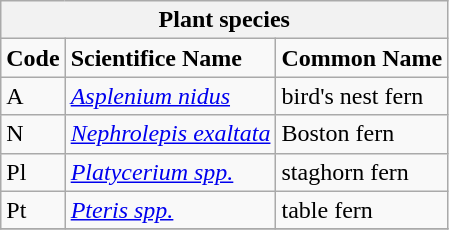<table class="wikitable" style="clear">
<tr>
<th colspan=3><strong>Plant species</strong><br></th>
</tr>
<tr>
<td><strong>Code</strong></td>
<td><strong>Scientifice Name</strong></td>
<td><strong>Common Name</strong></td>
</tr>
<tr>
<td>A</td>
<td><em><a href='#'>Asplenium nidus</a></em></td>
<td>bird's nest fern</td>
</tr>
<tr>
<td>N</td>
<td><em><a href='#'>Nephrolepis exaltata</a></em></td>
<td>Boston fern</td>
</tr>
<tr>
<td>Pl</td>
<td><em><a href='#'>Platycerium spp.</a></em></td>
<td>staghorn fern</td>
</tr>
<tr>
<td>Pt</td>
<td><em><a href='#'>Pteris spp.</a></em></td>
<td>table fern</td>
</tr>
<tr>
</tr>
</table>
